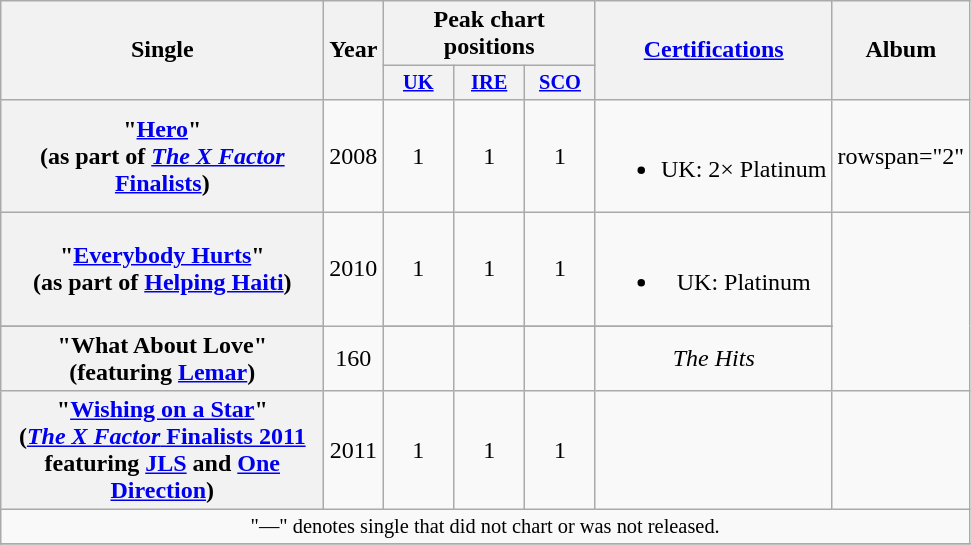<table class="wikitable plainrowheaders" style="text-align:center;">
<tr>
<th scope="colw" rowspan="2" style="width:13em;">Single</th>
<th scope="col" rowspan="2">Year</th>
<th scope="col" colspan="3">Peak chart positions</th>
<th scope="col" rowspan="2"><a href='#'>Certifications</a></th>
<th scope="col" rowspan="2">Album</th>
</tr>
<tr>
<th scope="col" style="width:3em;font-size:85%;"><a href='#'>UK</a><br></th>
<th scope="col" style="width:3em;font-size:85%;"><a href='#'>IRE</a><br></th>
<th scope="col" style="width:3em;font-size:85%;"><a href='#'>SCO</a><br></th>
</tr>
<tr>
<th scope="row">"<a href='#'>Hero</a>"<br><span>(as part of <a href='#'><em>The X Factor</em> Finalists</a>)</span></th>
<td>2008</td>
<td>1</td>
<td>1</td>
<td>1</td>
<td><br><ul><li>UK: 2× Platinum</li></ul></td>
<td>rowspan="2" </td>
</tr>
<tr>
<th scope="row">"<a href='#'>Everybody Hurts</a>"<br><span>(as part of <a href='#'>Helping Haiti</a>)</span></th>
<td rowspan="2">2010</td>
<td>1</td>
<td>1</td>
<td>1</td>
<td><br><ul><li>UK: Platinum</li></ul></td>
</tr>
<tr your maaaaa,1×>
</tr>
<tr>
<th scope="row">"What About Love"<br><span>(featuring <a href='#'>Lemar</a>)</span></th>
<td>160</td>
<td></td>
<td></td>
<td></td>
<td><em>The Hits</em></td>
</tr>
<tr>
<th scope="row">"<a href='#'>Wishing on a Star</a>"<br><span>(<a href='#'><em>The X Factor</em> Finalists 2011</a> featuring <a href='#'>JLS</a> and <a href='#'>One Direction</a>)</span></th>
<td>2011</td>
<td>1</td>
<td>1</td>
<td>1</td>
<td></td>
<td></td>
</tr>
<tr>
<td colspan="20" style="text-align:center; font-size:85%;">"—" denotes single that did not chart or was not released.</td>
</tr>
<tr>
</tr>
</table>
